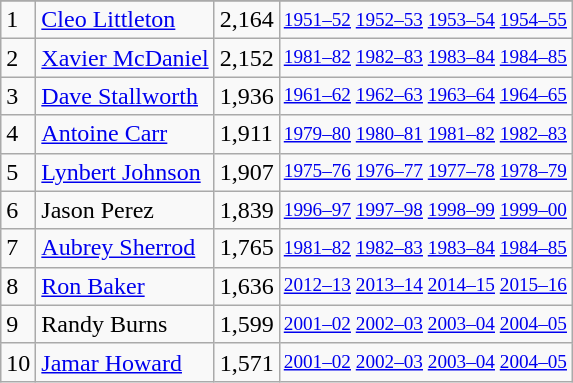<table class="wikitable">
<tr>
</tr>
<tr>
<td>1</td>
<td><a href='#'>Cleo Littleton</a></td>
<td>2,164</td>
<td style="font-size:80%;"><a href='#'>1951–52</a> <a href='#'>1952–53</a> <a href='#'>1953–54</a> <a href='#'>1954–55</a></td>
</tr>
<tr>
<td>2</td>
<td><a href='#'>Xavier McDaniel</a></td>
<td>2,152</td>
<td style="font-size:80%;"><a href='#'>1981–82</a> <a href='#'>1982–83</a> <a href='#'>1983–84</a> <a href='#'>1984–85</a></td>
</tr>
<tr>
<td>3</td>
<td><a href='#'>Dave Stallworth</a></td>
<td>1,936</td>
<td style="font-size:80%;"><a href='#'>1961–62</a> <a href='#'>1962–63</a> <a href='#'>1963–64</a> <a href='#'>1964–65</a></td>
</tr>
<tr>
<td>4</td>
<td><a href='#'>Antoine Carr</a></td>
<td>1,911</td>
<td style="font-size:80%;"><a href='#'>1979–80</a> <a href='#'>1980–81</a> <a href='#'>1981–82</a> <a href='#'>1982–83</a></td>
</tr>
<tr>
<td>5</td>
<td><a href='#'>Lynbert Johnson</a></td>
<td>1,907</td>
<td style="font-size:80%;"><a href='#'>1975–76</a> <a href='#'>1976–77</a> <a href='#'>1977–78</a> <a href='#'>1978–79</a></td>
</tr>
<tr>
<td>6</td>
<td>Jason Perez</td>
<td>1,839</td>
<td style="font-size:80%;"><a href='#'>1996–97</a> <a href='#'>1997–98</a> <a href='#'>1998–99</a> <a href='#'>1999–00</a></td>
</tr>
<tr>
<td>7</td>
<td><a href='#'>Aubrey Sherrod</a></td>
<td>1,765</td>
<td style="font-size:80%;"><a href='#'>1981–82</a> <a href='#'>1982–83</a> <a href='#'>1983–84</a> <a href='#'>1984–85</a></td>
</tr>
<tr>
<td>8</td>
<td><a href='#'>Ron Baker</a></td>
<td>1,636</td>
<td style="font-size:80%;"><a href='#'>2012–13</a> <a href='#'>2013–14</a> <a href='#'>2014–15</a> <a href='#'>2015–16</a></td>
</tr>
<tr>
<td>9</td>
<td>Randy Burns</td>
<td>1,599</td>
<td style="font-size:80%;"><a href='#'>2001–02</a> <a href='#'>2002–03</a> <a href='#'>2003–04</a> <a href='#'>2004–05</a></td>
</tr>
<tr>
<td>10</td>
<td><a href='#'>Jamar Howard</a></td>
<td>1,571</td>
<td style="font-size:80%;"><a href='#'>2001–02</a> <a href='#'>2002–03</a> <a href='#'>2003–04</a> <a href='#'>2004–05</a></td>
</tr>
</table>
